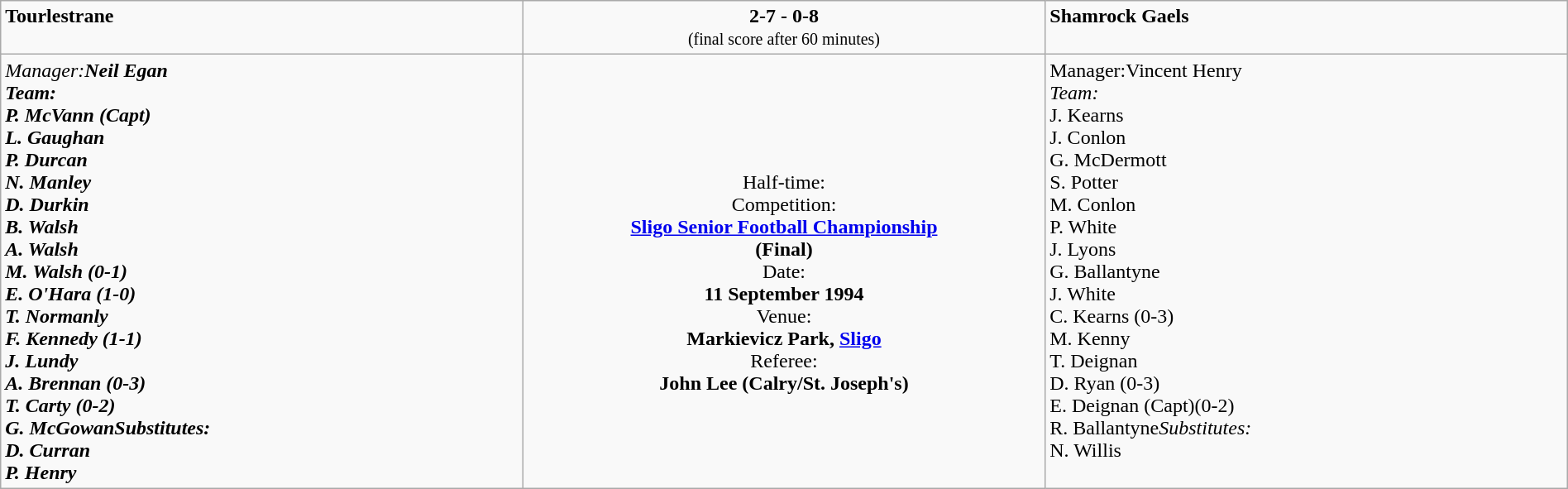<table border=0 class="wikitable" width=100%>
<tr>
<td width=33% valign=top><span><strong>Tourlestrane</strong></span><br><small></small></td>
<td width=33% valign=top align=center><span><strong>2-7 - 0-8</strong></span><br><small>(final score after 60 minutes)</small></td>
<td width=33% valign=top><span><strong>Shamrock Gaels</strong></span><br><small></small></td>
</tr>
<tr>
<td valign=top><em>Manager:<strong><em>Neil Egan<strong><br></em>Team:<em>
<br>P. McVann (Capt)
<br>L. Gaughan
<br>P. Durcan
<br>N. Manley
<br>D. Durkin
<br>B. Walsh
<br>A. Walsh
<br>M. Walsh (0-1)
<br>E. O'Hara (1-0)
<br>T. Normanly
<br>F. Kennedy (1-1)
<br>J. Lundy
<br>A. Brennan (0-3)
<br>T. Carty (0-2)
<br>G. McGowan</em>Substitutes:<em>
<br>D. Curran
<br>P. Henry</td>
<td valign=middle align=center><br></strong>Half-time:<strong><br></strong>Competition:<strong><br><a href='#'>Sligo Senior Football Championship</a><br>(Final)<br></strong>Date:<strong><br>11 September 1994<br></strong>Venue:<strong><br>Markievicz Park, <a href='#'>Sligo</a><br></strong>Referee:<strong><br>John Lee (Calry/St. Joseph's)<br></td>
<td valign=top></em>Manager:</em></strong>Vincent Henry</strong><br><em>Team:</em>
<br>J. Kearns
<br>J. Conlon
<br>G. McDermott
<br>S. Potter
<br>M. Conlon
<br>P. White
<br>J. Lyons
<br>G. Ballantyne
<br>J. White
<br>C. Kearns (0-3)
<br>M. Kenny
<br>T. Deignan
<br>D. Ryan (0-3)
<br>E. Deignan (Capt)(0-2)
<br>R. Ballantyne<em>Substitutes:</em>
<br>N. Willis</td>
</tr>
</table>
